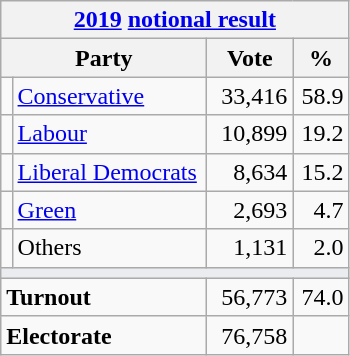<table class="wikitable">
<tr>
<th colspan="4"><a href='#'>2019</a> <a href='#'>notional result</a></th>
</tr>
<tr>
<th bgcolor="#DDDDFF" width="130px" colspan="2">Party</th>
<th bgcolor="#DDDDFF" width="50px">Vote</th>
<th bgcolor="#DDDDFF" width="30px">%</th>
</tr>
<tr>
<td></td>
<td><a href='#'>Conservative</a></td>
<td align=right>33,416</td>
<td align=right>58.9</td>
</tr>
<tr>
<td></td>
<td><a href='#'>Labour</a></td>
<td align=right>10,899</td>
<td align=right>19.2</td>
</tr>
<tr>
<td></td>
<td><a href='#'>Liberal Democrats</a></td>
<td align=right>8,634</td>
<td align=right>15.2</td>
</tr>
<tr>
<td></td>
<td><a href='#'>Green</a></td>
<td align=right>2,693</td>
<td align=right>4.7</td>
</tr>
<tr>
<td></td>
<td>Others</td>
<td align=right>1,131</td>
<td align=right>2.0</td>
</tr>
<tr>
<td colspan="4" bgcolor="#EAECF0"></td>
</tr>
<tr>
<td colspan="2"><strong>Turnout</strong></td>
<td align=right>56,773</td>
<td align=right>74.0</td>
</tr>
<tr>
<td colspan="2"><strong>Electorate</strong></td>
<td align=right>76,758</td>
</tr>
</table>
